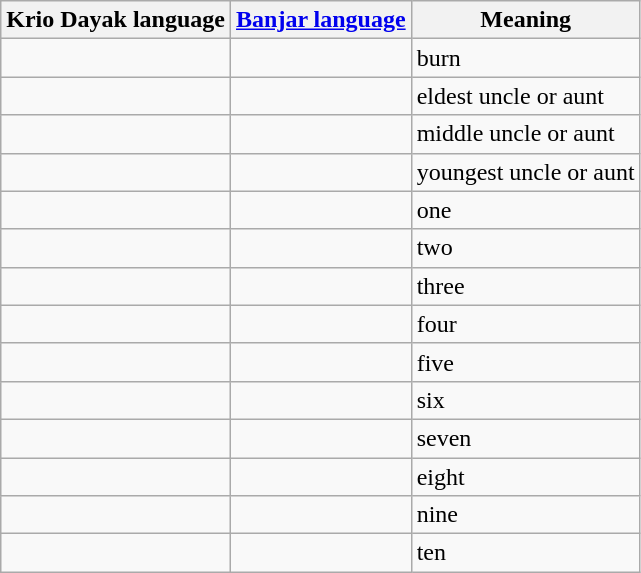<table class="wikitable">
<tr>
<th>Krio Dayak language</th>
<th><a href='#'>Banjar language</a></th>
<th>Meaning</th>
</tr>
<tr>
<td></td>
<td></td>
<td>burn</td>
</tr>
<tr>
<td></td>
<td></td>
<td>eldest uncle or aunt</td>
</tr>
<tr>
<td></td>
<td></td>
<td>middle uncle or aunt</td>
</tr>
<tr>
<td></td>
<td></td>
<td>youngest uncle or aunt</td>
</tr>
<tr>
<td></td>
<td></td>
<td>one</td>
</tr>
<tr>
<td></td>
<td></td>
<td>two</td>
</tr>
<tr>
<td></td>
<td></td>
<td>three</td>
</tr>
<tr>
<td></td>
<td></td>
<td>four</td>
</tr>
<tr>
<td></td>
<td></td>
<td>five</td>
</tr>
<tr>
<td></td>
<td></td>
<td>six</td>
</tr>
<tr>
<td></td>
<td></td>
<td>seven</td>
</tr>
<tr>
<td></td>
<td></td>
<td>eight</td>
</tr>
<tr>
<td></td>
<td></td>
<td>nine</td>
</tr>
<tr>
<td></td>
<td></td>
<td>ten</td>
</tr>
</table>
